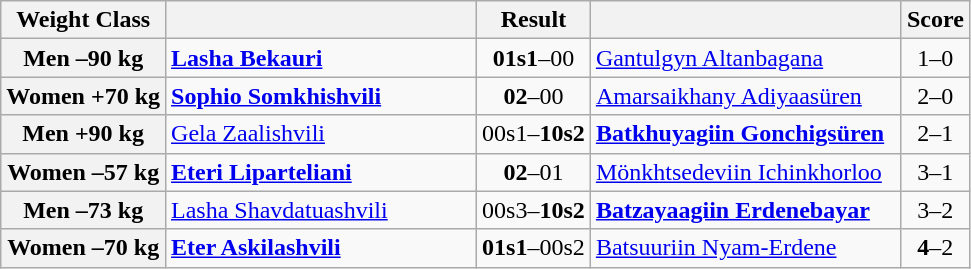<table class="wikitable">
<tr>
<th>Weight Class</th>
<th style="width: 200px;"></th>
<th>Result</th>
<th style="width: 200px;"></th>
<th>Score</th>
</tr>
<tr>
<th>Men –90 kg</th>
<td><strong><a href='#'>Lasha Bekauri</a></strong></td>
<td align=center><strong>01s1</strong>–00</td>
<td><a href='#'>Gantulgyn Altanbagana</a></td>
<td align=center>1–0</td>
</tr>
<tr>
<th>Women +70 kg</th>
<td><strong><a href='#'>Sophio Somkhishvili</a></strong></td>
<td align=center><strong>02</strong>–00</td>
<td><a href='#'>Amarsaikhany Adiyaasüren</a></td>
<td align=center>2–0</td>
</tr>
<tr>
<th>Men +90 kg</th>
<td><a href='#'>Gela Zaalishvili</a></td>
<td align=center>00s1–<strong>10s2</strong></td>
<td><strong><a href='#'>Batkhuyagiin Gonchigsüren</a></strong></td>
<td align=center>2–1</td>
</tr>
<tr>
<th>Women –57 kg</th>
<td><strong><a href='#'>Eteri Liparteliani</a></strong></td>
<td align=center><strong>02</strong>–01</td>
<td><a href='#'>Mönkhtsedeviin Ichinkhorloo</a></td>
<td align=center>3–1</td>
</tr>
<tr>
<th>Men –73 kg</th>
<td><a href='#'>Lasha Shavdatuashvili</a></td>
<td align=center>00s3–<strong>10s2</strong></td>
<td><strong><a href='#'>Batzayaagiin Erdenebayar</a></strong></td>
<td align=center>3–2</td>
</tr>
<tr>
<th>Women –70 kg</th>
<td><strong><a href='#'>Eter Askilashvili</a></strong></td>
<td align=center><strong>01s1</strong>–00s2</td>
<td><a href='#'>Batsuuriin Nyam-Erdene</a></td>
<td align=center><strong>4</strong>–2</td>
</tr>
</table>
